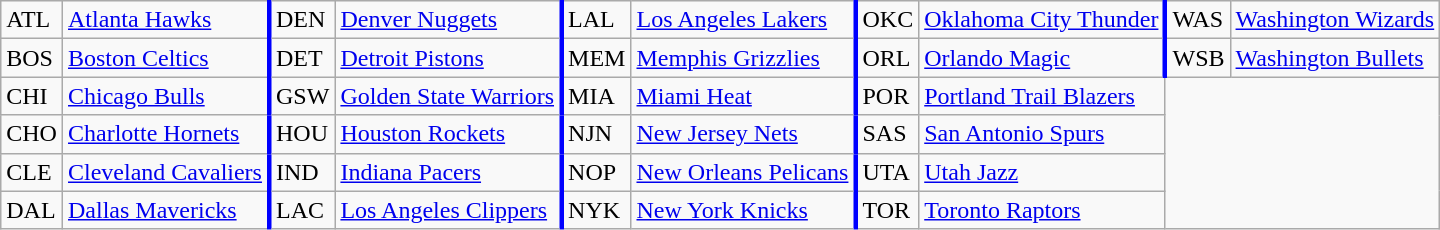<table class="wikitable" align=center>
<tr>
<td>ATL</td>
<td style="border-right: solid blue"><a href='#'>Atlanta Hawks</a></td>
<td>DEN</td>
<td style="border-right: solid blue"><a href='#'>Denver Nuggets</a></td>
<td>LAL</td>
<td style="border-right: solid blue"><a href='#'>Los Angeles Lakers</a></td>
<td>OKC</td>
<td style="border-right: solid blue"><a href='#'>Oklahoma City Thunder</a></td>
<td>WAS</td>
<td><a href='#'>Washington Wizards</a></td>
</tr>
<tr>
<td>BOS</td>
<td style="border-right: solid blue"><a href='#'>Boston Celtics</a></td>
<td>DET</td>
<td style="border-right: solid blue"><a href='#'>Detroit Pistons</a></td>
<td>MEM</td>
<td style="border-right: solid blue"><a href='#'>Memphis Grizzlies</a></td>
<td>ORL</td>
<td style="border-right: solid blue"><a href='#'>Orlando Magic</a></td>
<td>WSB</td>
<td><a href='#'>Washington Bullets</a></td>
</tr>
<tr>
<td>CHI</td>
<td style="border-right: solid blue"><a href='#'>Chicago Bulls</a></td>
<td>GSW</td>
<td style="border-right: solid blue"><a href='#'>Golden State Warriors</a></td>
<td>MIA</td>
<td style="border-right: solid blue"><a href='#'>Miami Heat</a></td>
<td>POR</td>
<td><a href='#'>Portland Trail Blazers</a></td>
</tr>
<tr>
<td>CHO</td>
<td style="border-right: solid blue"><a href='#'>Charlotte Hornets</a></td>
<td>HOU</td>
<td style="border-right: solid blue"><a href='#'>Houston Rockets</a></td>
<td>NJN</td>
<td style="border-right: solid blue"><a href='#'>New Jersey Nets</a></td>
<td>SAS</td>
<td><a href='#'>San Antonio Spurs</a></td>
</tr>
<tr>
<td>CLE</td>
<td style="border-right: solid blue"><a href='#'>Cleveland Cavaliers</a></td>
<td>IND</td>
<td style="border-right: solid blue"><a href='#'>Indiana Pacers</a></td>
<td>NOP</td>
<td style="border-right: solid blue"><a href='#'>New Orleans Pelicans</a></td>
<td>UTA</td>
<td><a href='#'>Utah Jazz</a></td>
</tr>
<tr>
<td>DAL</td>
<td style="border-right: solid blue"><a href='#'>Dallas Mavericks</a></td>
<td>LAC</td>
<td style="border-right: solid blue"><a href='#'>Los Angeles Clippers</a></td>
<td>NYK</td>
<td style="border-right: solid blue"><a href='#'>New York Knicks</a></td>
<td>TOR</td>
<td><a href='#'>Toronto Raptors</a></td>
</tr>
</table>
